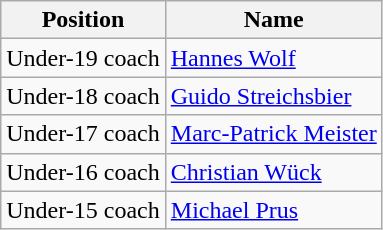<table class="wikitable" style="text-align:center;">
<tr>
<th>Position</th>
<th>Name</th>
</tr>
<tr>
<td align="left">Under-19 coach</td>
<td align="left"> <a href='#'>Hannes Wolf</a></td>
</tr>
<tr>
<td align="left">Under-18 coach</td>
<td align="left"> <a href='#'>Guido Streichsbier</a></td>
</tr>
<tr>
<td align="left">Under-17 coach</td>
<td align="left"> <a href='#'>Marc-Patrick Meister</a></td>
</tr>
<tr>
<td align="left">Under-16 coach</td>
<td align="left"> <a href='#'>Christian Wück</a></td>
</tr>
<tr>
<td align="left">Under-15 coach</td>
<td align="left"> <a href='#'>Michael Prus</a></td>
</tr>
</table>
